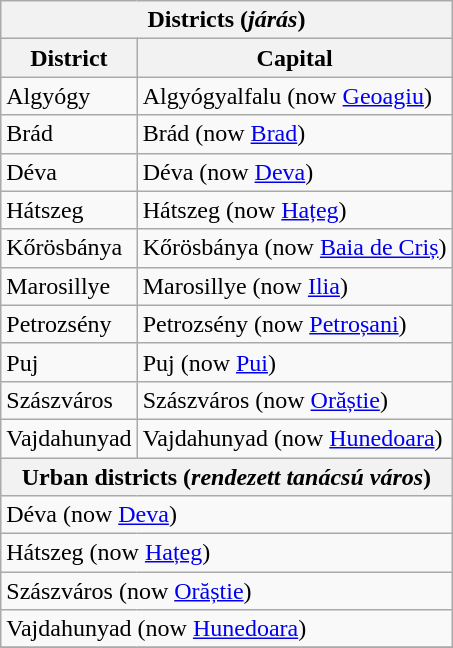<table class="wikitable">
<tr>
<th colspan=2>Districts (<em>járás</em>)</th>
</tr>
<tr>
<th>District</th>
<th>Capital</th>
</tr>
<tr>
<td> Algyógy</td>
<td>Algyógyalfalu (now <a href='#'>Geoagiu</a>)</td>
</tr>
<tr>
<td> Brád</td>
<td>Brád (now <a href='#'>Brad</a>)</td>
</tr>
<tr>
<td> Déva</td>
<td>Déva (now <a href='#'>Deva</a>)</td>
</tr>
<tr>
<td> Hátszeg</td>
<td>Hátszeg (now <a href='#'>Hațeg</a>)</td>
</tr>
<tr>
<td> Kőrösbánya</td>
<td>Kőrösbánya (now <a href='#'>Baia de Criș</a>)</td>
</tr>
<tr>
<td> Marosillye</td>
<td>Marosillye (now <a href='#'>Ilia</a>)</td>
</tr>
<tr>
<td> Petrozsény</td>
<td>Petrozsény (now <a href='#'>Petroșani</a>)</td>
</tr>
<tr>
<td> Puj</td>
<td>Puj (now <a href='#'>Pui</a>)</td>
</tr>
<tr>
<td> Szászváros</td>
<td>Szászváros (now <a href='#'>Orăștie</a>)</td>
</tr>
<tr>
<td> Vajdahunyad</td>
<td>Vajdahunyad (now <a href='#'>Hunedoara</a>)</td>
</tr>
<tr>
<th colspan=2>Urban districts (<em>rendezett tanácsú város</em>)</th>
</tr>
<tr>
<td colspan=2>Déva (now <a href='#'>Deva</a>)</td>
</tr>
<tr>
<td colspan=2>Hátszeg (now <a href='#'>Hațeg</a>)</td>
</tr>
<tr>
<td colspan=2> Szászváros (now <a href='#'>Orăștie</a>)</td>
</tr>
<tr>
<td colspan=2>Vajdahunyad (now <a href='#'>Hunedoara</a>)</td>
</tr>
<tr>
</tr>
</table>
